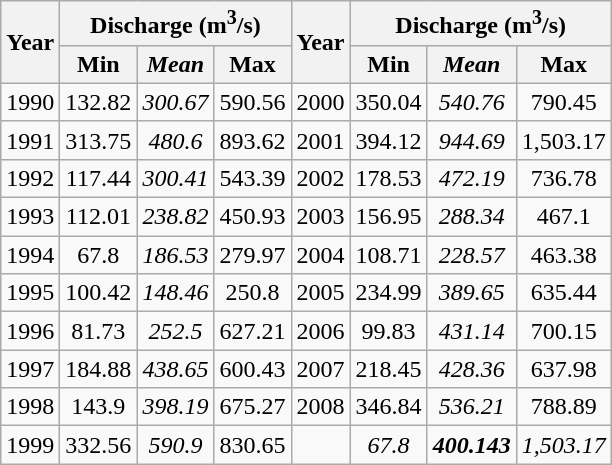<table class="wikitable" style="text-align:center;">
<tr>
<th rowspan="2">Year</th>
<th colspan="3">Discharge (m<sup>3</sup>/s)</th>
<th rowspan="2">Year</th>
<th colspan="3">Discharge (m<sup>3</sup>/s)</th>
</tr>
<tr>
<th>Min</th>
<th><em>Mean</em></th>
<th>Max</th>
<th>Min</th>
<th><em>Mean</em></th>
<th>Max</th>
</tr>
<tr>
<td>1990</td>
<td>132.82</td>
<td><em>300.67</em></td>
<td>590.56</td>
<td>2000</td>
<td>350.04</td>
<td><em>540.76</em></td>
<td>790.45</td>
</tr>
<tr>
<td>1991</td>
<td>313.75</td>
<td><em>480.6</em></td>
<td>893.62</td>
<td>2001</td>
<td>394.12</td>
<td><em>944.69</em></td>
<td>1,503.17</td>
</tr>
<tr>
<td>1992</td>
<td>117.44</td>
<td><em>300.41</em></td>
<td>543.39</td>
<td>2002</td>
<td>178.53</td>
<td><em>472.19</em></td>
<td>736.78</td>
</tr>
<tr>
<td>1993</td>
<td>112.01</td>
<td><em>238.82</em></td>
<td>450.93</td>
<td>2003</td>
<td>156.95</td>
<td><em>288.34</em></td>
<td>467.1</td>
</tr>
<tr>
<td>1994</td>
<td>67.8</td>
<td><em>186.53</em></td>
<td>279.97</td>
<td>2004</td>
<td>108.71</td>
<td><em>228.57</em></td>
<td>463.38</td>
</tr>
<tr>
<td>1995</td>
<td>100.42</td>
<td><em>148.46</em></td>
<td>250.8</td>
<td>2005</td>
<td>234.99</td>
<td><em>389.65</em></td>
<td>635.44</td>
</tr>
<tr>
<td>1996</td>
<td>81.73</td>
<td><em>252.5</em></td>
<td>627.21</td>
<td>2006</td>
<td>99.83</td>
<td><em>431.14</em></td>
<td>700.15</td>
</tr>
<tr>
<td>1997</td>
<td>184.88</td>
<td><em>438.65</em></td>
<td>600.43</td>
<td>2007</td>
<td>218.45</td>
<td><em>428.36</em></td>
<td>637.98</td>
</tr>
<tr>
<td>1998</td>
<td>143.9</td>
<td><em>398.19</em></td>
<td>675.27</td>
<td>2008</td>
<td>346.84</td>
<td><em>536.21</em></td>
<td>788.89</td>
</tr>
<tr>
<td>1999</td>
<td>332.56</td>
<td><em>590.9</em></td>
<td>830.65</td>
<td></td>
<td><em>67.8</em></td>
<td><strong><em>400.143</em></strong></td>
<td><em>1,503.17</em></td>
</tr>
</table>
